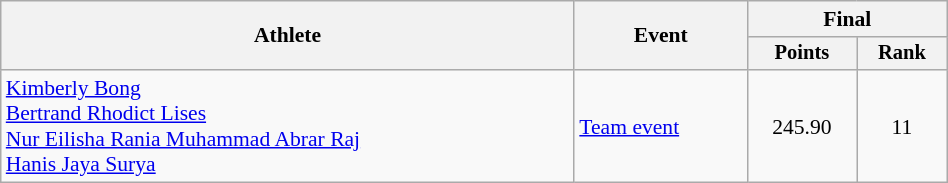<table class="wikitable" style="text-align:center; font-size:90%; width:50%;">
<tr>
<th rowspan=2>Athlete</th>
<th rowspan=2>Event</th>
<th colspan=2>Final</th>
</tr>
<tr style="font-size:95%">
<th>Points</th>
<th>Rank</th>
</tr>
<tr>
<td align=left><a href='#'>Kimberly Bong</a><br> <a href='#'>Bertrand Rhodict Lises</a><br><a href='#'>Nur Eilisha Rania Muhammad Abrar Raj</a><br><a href='#'>Hanis Jaya Surya</a></td>
<td align=left><a href='#'>Team event</a></td>
<td>245.90</td>
<td>11</td>
</tr>
</table>
